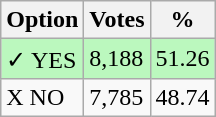<table class="wikitable">
<tr>
<th>Option</th>
<th>Votes</th>
<th>%</th>
</tr>
<tr>
<td style=background:#bbf8be>✓ YES</td>
<td style=background:#bbf8be>8,188</td>
<td style=background:#bbf8be>51.26</td>
</tr>
<tr>
<td>X NO</td>
<td>7,785</td>
<td>48.74</td>
</tr>
</table>
